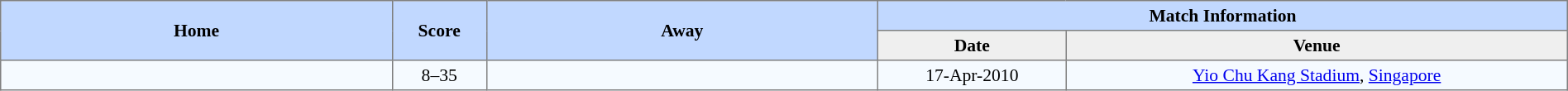<table border=1 style="border-collapse:collapse; font-size:90%; text-align:center;" cellpadding=3 cellspacing=0 width=100%>
<tr bgcolor=#C1D8FF>
<th rowspan=2 width=25%>Home</th>
<th rowspan=2 width=6%>Score</th>
<th rowspan=2 width=25%>Away</th>
<th colspan=6>Match Information</th>
</tr>
<tr bgcolor=#EFEFEF>
<th width=12%>Date</th>
<th width=32%>Venue</th>
</tr>
<tr bgcolor=#F5FAFF>
<td align=right></td>
<td>8–35</td>
<td align=left><strong></strong></td>
<td>17-Apr-2010</td>
<td><a href='#'>Yio Chu Kang Stadium</a>, <a href='#'>Singapore</a></td>
</tr>
</table>
